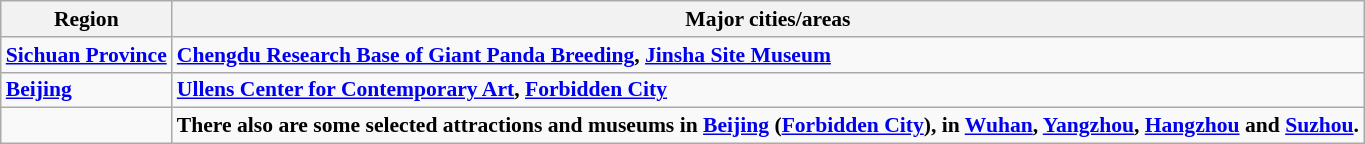<table class="wikitable" style="font-size:90%">
<tr>
<th>Region</th>
<th>Major cities/areas</th>
</tr>
<tr>
<td><a href='#'><strong>Sichuan Province</strong></a></td>
<td><strong><a href='#'>Chengdu Research Base of Giant Panda Breeding</a>, <a href='#'>Jinsha Site Museum</a></strong></td>
</tr>
<tr>
<td><strong><a href='#'>Beijing</a></strong></td>
<td><strong><a href='#'>Ullens Center for Contemporary Art</a>, <a href='#'>Forbidden City</a></strong></td>
</tr>
<tr>
<td></td>
<td><strong>There also are some selected attractions and museums in <a href='#'>Beijing</a> (<a href='#'>Forbidden City</a>), in <a href='#'>Wuhan</a>, <a href='#'>Yangzhou</a>, <a href='#'>Hangzhou</a> and <a href='#'>Suzhou</a>.</strong></td>
</tr>
</table>
